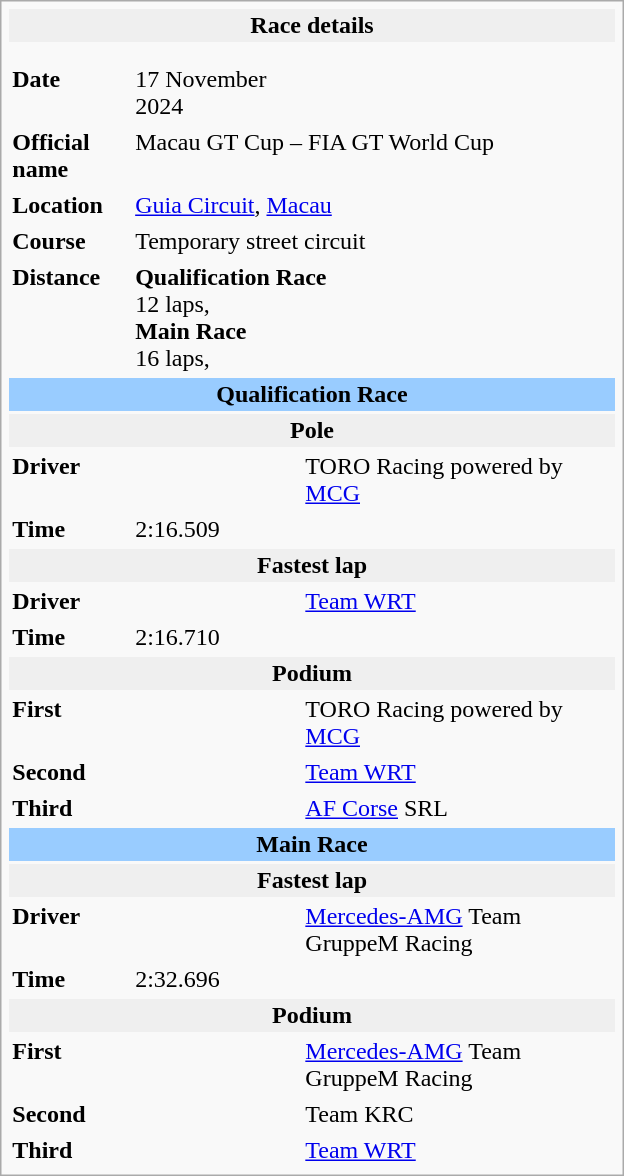<table class="infobox" align="right" cellpadding="2" style="float:right; width: 26em; ">
<tr>
<th colspan="3" bgcolor="#efefef">Race details</th>
</tr>
<tr>
<td colspan="3" style="text-align:center;"></td>
</tr>
<tr>
<td colspan="3" style="text-align:center;"></td>
</tr>
<tr>
<td style="width: 20%;"><strong>Date</strong></td>
<td>17 November 2024</td>
</tr>
<tr>
<td><strong>Official name</strong></td>
<td colspan=2>Macau GT Cup – FIA GT World Cup</td>
</tr>
<tr>
<td><strong>Location</strong></td>
<td colspan=2><a href='#'>Guia Circuit</a>, <a href='#'>Macau</a></td>
</tr>
<tr>
<td><strong>Course</strong></td>
<td colspan=2>Temporary street circuit<br></td>
</tr>
<tr>
<td><strong>Distance</strong></td>
<td colspan=2><strong>Qualification Race</strong><br>12 laps, <br><strong>Main Race</strong><br>16 laps, </td>
</tr>
<tr>
<td colspan=3 style="text-align:center; background-color:#99ccff"><strong>Qualification Race</strong></td>
</tr>
<tr>
<th colspan=3 bgcolor="#efefef">Pole</th>
</tr>
<tr>
<td><strong>Driver</strong></td>
<td></td>
<td rowspan="1">TORO Racing powered by <a href='#'>MCG</a></td>
</tr>
<tr>
<td><strong>Time</strong></td>
<td colspan=2>2:16.509</td>
</tr>
<tr>
<th colspan=3 bgcolor="#efefef">Fastest lap</th>
</tr>
<tr>
<td><strong>Driver</strong></td>
<td></td>
<td><a href='#'>Team WRT</a></td>
</tr>
<tr>
<td><strong>Time</strong></td>
<td colspan=2>2:16.710</td>
</tr>
<tr>
<th colspan=3 bgcolor="#efefef">Podium</th>
</tr>
<tr>
<td><strong>First</strong></td>
<td></td>
<td rowspan="1">TORO Racing powered by <a href='#'>MCG</a></td>
</tr>
<tr>
<td><strong>Second</strong></td>
<td></td>
<td><a href='#'>Team WRT</a></td>
</tr>
<tr>
<td><strong>Third</strong></td>
<td></td>
<td><a href='#'>AF Corse</a> SRL</td>
</tr>
<tr>
<td colspan=3 style="text-align:center; background-color:#99ccff"><strong>Main Race</strong></td>
</tr>
<tr>
<th colspan=3 bgcolor="#efefef">Fastest lap</th>
</tr>
<tr>
<td><strong>Driver</strong></td>
<td></td>
<td><a href='#'>Mercedes-AMG</a> Team GruppeM Racing</td>
</tr>
<tr>
<td><strong>Time</strong></td>
<td colspan=2>2:32.696</td>
</tr>
<tr>
<th colspan=3 bgcolor="#efefef">Podium</th>
</tr>
<tr>
<td><strong>First</strong></td>
<td></td>
<td><a href='#'>Mercedes-AMG</a> Team GruppeM Racing</td>
</tr>
<tr>
<td><strong>Second</strong></td>
<td></td>
<td>Team KRC</td>
</tr>
<tr>
<td><strong>Third</strong></td>
<td></td>
<td><a href='#'>Team WRT</a></td>
</tr>
</table>
